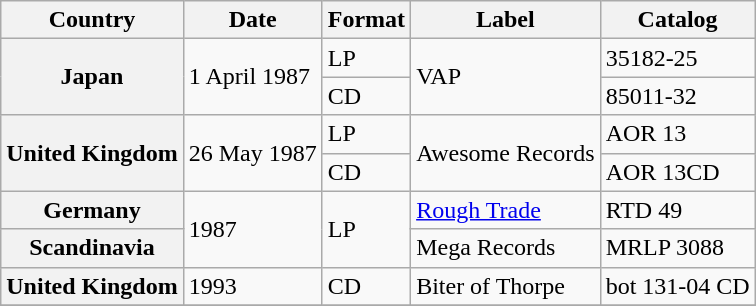<table class="wikitable plainrowheaders">
<tr>
<th scope=col>Country</th>
<th scope=col>Date</th>
<th scope=col>Format</th>
<th scope=col>Label</th>
<th scope=col>Catalog</th>
</tr>
<tr>
<th scope=row rowspan=2>Japan</th>
<td rowspan=2>1 April 1987</td>
<td>LP</td>
<td rowspan=2>VAP</td>
<td>35182-25</td>
</tr>
<tr>
<td>CD</td>
<td>85011-32</td>
</tr>
<tr>
<th scope=row rowspan=2>United Kingdom</th>
<td rowspan=2>26 May 1987</td>
<td>LP</td>
<td rowspan=2>Awesome Records</td>
<td>AOR 13</td>
</tr>
<tr>
<td>CD</td>
<td>AOR 13CD</td>
</tr>
<tr>
<th scope=row>Germany</th>
<td rowspan=2>1987</td>
<td rowspan=2>LP</td>
<td><a href='#'>Rough Trade</a></td>
<td>RTD 49</td>
</tr>
<tr>
<th scope=row>Scandinavia</th>
<td>Mega Records</td>
<td>MRLP 3088</td>
</tr>
<tr>
<th scope=row>United Kingdom</th>
<td>1993</td>
<td>CD</td>
<td>Biter of Thorpe</td>
<td>bot 131-04 CD</td>
</tr>
<tr>
</tr>
</table>
